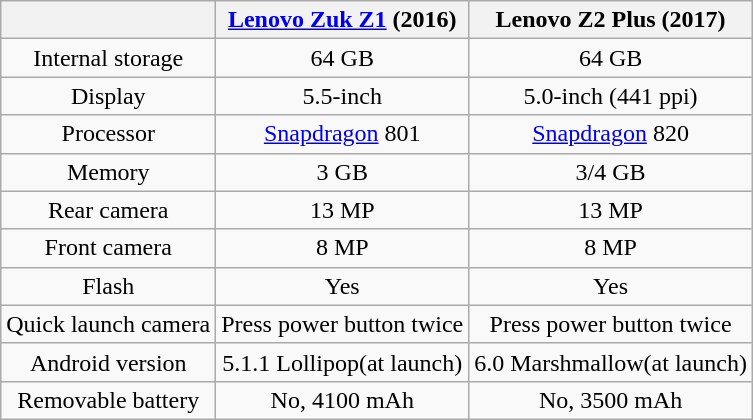<table class="wikitable" style="text-align:center;">
<tr>
<th></th>
<th><a href='#'>Lenovo Zuk Z1</a> (2016)</th>
<th>Lenovo Z2 Plus (2017)</th>
</tr>
<tr>
<td>Internal storage</td>
<td>64 GB</td>
<td>64 GB</td>
</tr>
<tr>
<td>Display</td>
<td>5.5-inch</td>
<td>5.0-inch (441 ppi)</td>
</tr>
<tr>
<td>Processor</td>
<td><a href='#'>Snapdragon</a> 801</td>
<td><a href='#'>Snapdragon</a> 820</td>
</tr>
<tr>
<td>Memory</td>
<td>3 GB</td>
<td>3/4 GB</td>
</tr>
<tr>
<td>Rear camera</td>
<td>13 MP</td>
<td>13 MP</td>
</tr>
<tr>
<td>Front camera</td>
<td>8 MP</td>
<td>8 MP</td>
</tr>
<tr>
<td>Flash</td>
<td>Yes</td>
<td>Yes</td>
</tr>
<tr>
<td>Quick launch camera</td>
<td>Press power button twice</td>
<td>Press power button twice</td>
</tr>
<tr>
<td>Android version</td>
<td>5.1.1 Lollipop(at launch)</td>
<td>6.0 Marshmallow(at launch)</td>
</tr>
<tr>
<td>Removable battery</td>
<td>No, 4100 mAh</td>
<td>No, 3500 mAh</td>
</tr>
</table>
